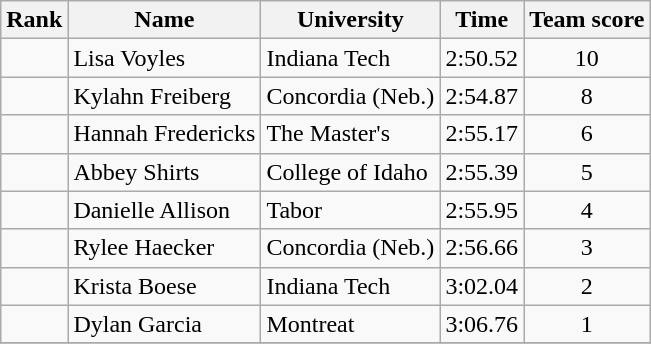<table class="wikitable sortable" style="text-align:center">
<tr>
<th>Rank</th>
<th>Name</th>
<th>University</th>
<th>Time</th>
<th>Team score</th>
</tr>
<tr>
<td></td>
<td align=left>Lisa Voyles</td>
<td align="left">Indiana Tech</td>
<td>2:50.52</td>
<td>10</td>
</tr>
<tr>
<td></td>
<td align=left>Kylahn Freiberg</td>
<td align="left">Concordia (Neb.)</td>
<td>2:54.87</td>
<td>8</td>
</tr>
<tr>
<td></td>
<td align=left>Hannah Fredericks</td>
<td align="left">The Master's</td>
<td>2:55.17</td>
<td>6</td>
</tr>
<tr>
<td></td>
<td align=left>Abbey Shirts</td>
<td align="left">College of Idaho</td>
<td>2:55.39</td>
<td>5</td>
</tr>
<tr>
<td></td>
<td align=left>Danielle Allison</td>
<td align="left">Tabor</td>
<td>2:55.95</td>
<td>4</td>
</tr>
<tr>
<td></td>
<td align=left>Rylee Haecker</td>
<td align="left">Concordia (Neb.)</td>
<td>2:56.66</td>
<td>3</td>
</tr>
<tr>
<td></td>
<td align=left>Krista Boese</td>
<td align="left">Indiana Tech</td>
<td>3:02.04</td>
<td>2</td>
</tr>
<tr>
<td></td>
<td align="left">Dylan Garcia</td>
<td align="left">Montreat</td>
<td>3:06.76</td>
<td>1</td>
</tr>
<tr>
</tr>
</table>
